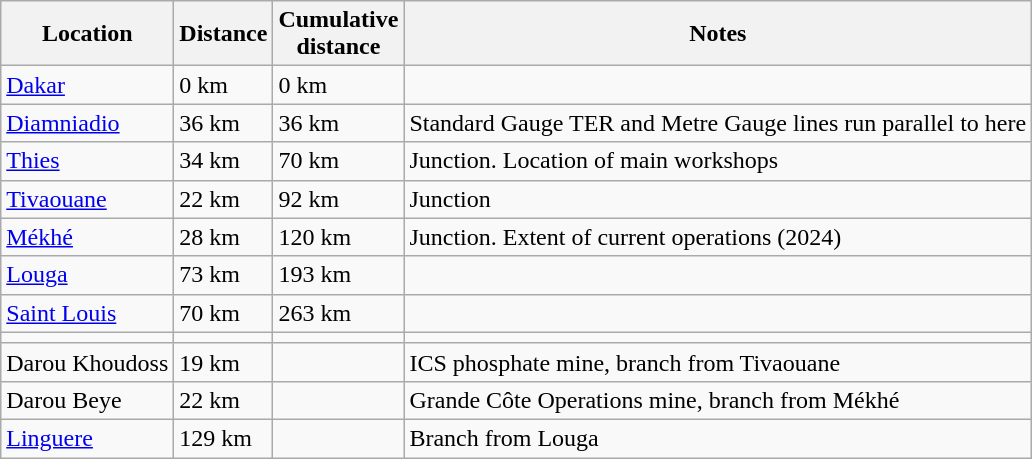<table class="wikitable sortable">
<tr>
<th>Location</th>
<th>Distance</th>
<th>Cumulative<br>distance</th>
<th class=unsortable>Notes</th>
</tr>
<tr>
<td><a href='#'>Dakar</a></td>
<td>0 km</td>
<td>0 km</td>
<td></td>
</tr>
<tr>
<td><a href='#'>Diamniadio</a></td>
<td>36 km</td>
<td>36 km</td>
<td>Standard Gauge TER and Metre Gauge lines run parallel to here</td>
</tr>
<tr>
<td><a href='#'>Thies</a></td>
<td>34 km</td>
<td>70 km</td>
<td>Junction. Location of main workshops</td>
</tr>
<tr>
<td><a href='#'>Tivaouane</a></td>
<td>22 km</td>
<td>92 km</td>
<td>Junction</td>
</tr>
<tr>
<td><a href='#'>Mékhé</a></td>
<td>28 km</td>
<td>120 km</td>
<td>Junction. Extent of current operations (2024)</td>
</tr>
<tr>
<td><a href='#'>Louga</a></td>
<td>73 km</td>
<td>193 km</td>
<td></td>
</tr>
<tr>
<td><a href='#'>Saint Louis</a></td>
<td>70 km</td>
<td>263 km</td>
<td></td>
</tr>
<tr>
<td></td>
<td></td>
<td></td>
<td></td>
</tr>
<tr>
<td>Darou Khoudoss</td>
<td>19 km</td>
<td></td>
<td>ICS phosphate mine, branch from Tivaouane</td>
</tr>
<tr>
<td>Darou Beye</td>
<td>22 km</td>
<td></td>
<td>Grande Côte Operations mine, branch from Mékhé</td>
</tr>
<tr>
<td><a href='#'>Linguere</a></td>
<td>129 km</td>
<td></td>
<td>Branch from Louga</td>
</tr>
</table>
